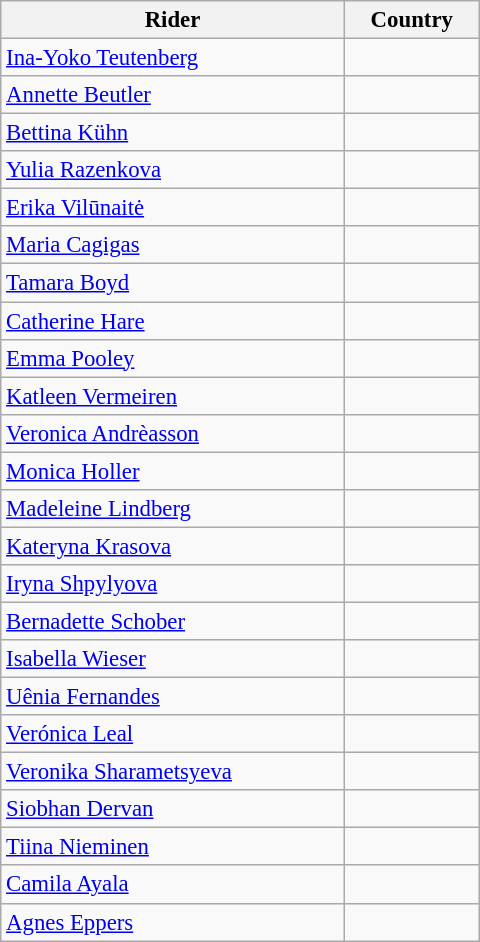<table class="wikitable" style="font-size:95%; text-align:left; width:320px;">
<tr>
<th>Rider</th>
<th>Country</th>
</tr>
<tr>
<td><a href='#'>Ina-Yoko Teutenberg</a></td>
<td></td>
</tr>
<tr>
<td><a href='#'>Annette Beutler</a></td>
<td></td>
</tr>
<tr>
<td><a href='#'>Bettina Kühn</a></td>
<td></td>
</tr>
<tr>
<td><a href='#'>Yulia Razenkova</a></td>
<td></td>
</tr>
<tr>
<td><a href='#'>Erika Vilūnaitė</a></td>
<td></td>
</tr>
<tr>
<td><a href='#'>Maria Cagigas</a></td>
<td></td>
</tr>
<tr>
<td><a href='#'>Tamara Boyd</a></td>
<td></td>
</tr>
<tr>
<td><a href='#'>Catherine Hare</a></td>
<td></td>
</tr>
<tr>
<td><a href='#'>Emma Pooley</a></td>
<td></td>
</tr>
<tr>
<td><a href='#'>Katleen Vermeiren</a></td>
<td></td>
</tr>
<tr>
<td><a href='#'>Veronica Andrèasson</a></td>
<td></td>
</tr>
<tr>
<td><a href='#'>Monica Holler</a></td>
<td></td>
</tr>
<tr>
<td><a href='#'>Madeleine Lindberg</a></td>
<td></td>
</tr>
<tr>
<td><a href='#'>Kateryna Krasova</a></td>
<td></td>
</tr>
<tr>
<td><a href='#'>Iryna Shpylyova</a></td>
<td></td>
</tr>
<tr>
<td><a href='#'>Bernadette Schober</a></td>
<td></td>
</tr>
<tr>
<td><a href='#'>Isabella Wieser</a></td>
<td></td>
</tr>
<tr>
<td><a href='#'>Uênia Fernandes</a></td>
<td></td>
</tr>
<tr>
<td><a href='#'>Verónica Leal</a></td>
<td></td>
</tr>
<tr>
<td><a href='#'>Veronika Sharametsyeva</a></td>
<td></td>
</tr>
<tr>
<td><a href='#'>Siobhan Dervan</a></td>
<td></td>
</tr>
<tr>
<td><a href='#'>Tiina Nieminen</a></td>
<td></td>
</tr>
<tr>
<td><a href='#'>Camila Ayala</a></td>
<td></td>
</tr>
<tr>
<td><a href='#'>Agnes Eppers</a></td>
<td></td>
</tr>
</table>
